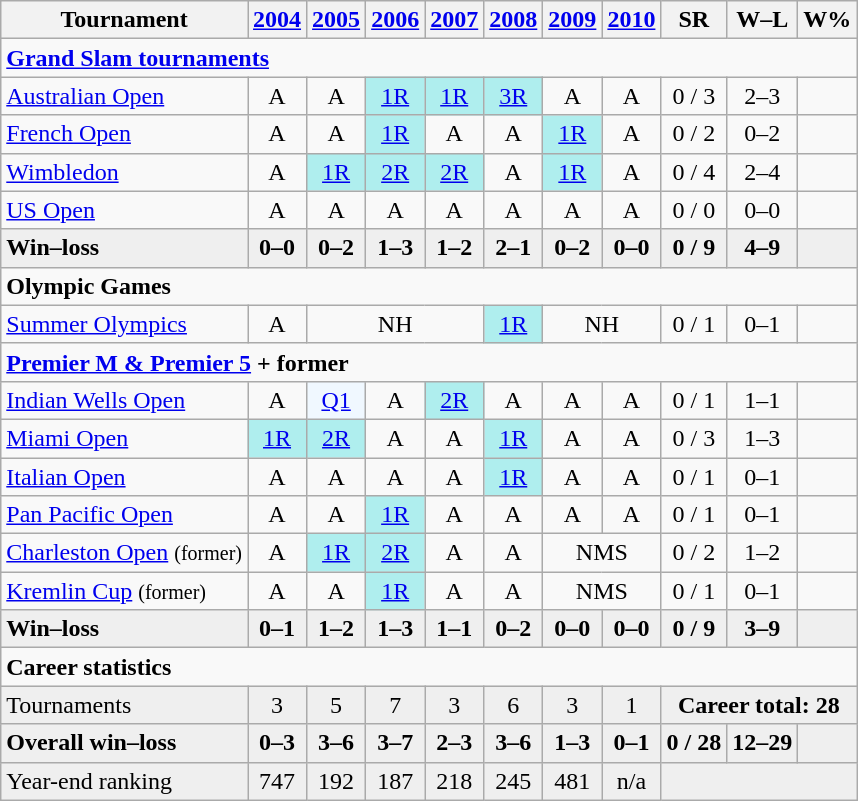<table class="wikitable" style=text-align:center>
<tr>
<th>Tournament</th>
<th><a href='#'>2004</a></th>
<th><a href='#'>2005</a></th>
<th><a href='#'>2006</a></th>
<th><a href='#'>2007</a></th>
<th><a href='#'>2008</a></th>
<th><a href='#'>2009</a></th>
<th><a href='#'>2010</a></th>
<th>SR</th>
<th>W–L</th>
<th>W%</th>
</tr>
<tr>
<td align=left colspan="11"><strong><a href='#'>Grand Slam tournaments</a></strong></td>
</tr>
<tr>
<td align=left><a href='#'>Australian Open</a></td>
<td>A</td>
<td>A</td>
<td bgcolor=afeeee><a href='#'>1R</a></td>
<td bgcolor=afeeee><a href='#'>1R</a></td>
<td bgcolor=afeeee><a href='#'>3R</a></td>
<td>A</td>
<td>A</td>
<td>0 / 3</td>
<td>2–3</td>
<td></td>
</tr>
<tr>
<td align=left><a href='#'>French Open</a></td>
<td>A</td>
<td>A</td>
<td bgcolor=afeeee><a href='#'>1R</a></td>
<td>A</td>
<td>A</td>
<td bgcolor=afeeee><a href='#'>1R</a></td>
<td>A</td>
<td>0 / 2</td>
<td>0–2</td>
<td></td>
</tr>
<tr>
<td align=left><a href='#'>Wimbledon</a></td>
<td>A</td>
<td bgcolor=afeeee><a href='#'>1R</a></td>
<td bgcolor=afeeee><a href='#'>2R</a></td>
<td bgcolor=afeeee><a href='#'>2R</a></td>
<td>A</td>
<td bgcolor=afeeee><a href='#'>1R</a></td>
<td>A</td>
<td>0 / 4</td>
<td>2–4</td>
<td></td>
</tr>
<tr>
<td align=left><a href='#'>US Open</a></td>
<td>A</td>
<td>A</td>
<td>A</td>
<td>A</td>
<td>A</td>
<td>A</td>
<td>A</td>
<td>0 / 0</td>
<td>0–0</td>
<td></td>
</tr>
<tr style=background:#efefef;font-weight:bold>
<td align=left>Win–loss</td>
<td>0–0</td>
<td>0–2</td>
<td>1–3</td>
<td>1–2</td>
<td>2–1</td>
<td>0–2</td>
<td>0–0</td>
<td>0 / 9</td>
<td>4–9</td>
<td></td>
</tr>
<tr>
<td colspan="11" align=left><strong>Olympic Games</strong></td>
</tr>
<tr>
<td align=left><a href='#'>Summer Olympics</a></td>
<td>A</td>
<td colspan="3">NH</td>
<td bgcolor=afeeee><a href='#'>1R</a></td>
<td colspan="2">NH</td>
<td>0 / 1</td>
<td>0–1</td>
<td></td>
</tr>
<tr>
<td colspan="11" align=left><strong><a href='#'>Premier M & Premier 5</a> + former</strong></td>
</tr>
<tr>
<td align=left><a href='#'>Indian Wells Open</a></td>
<td>A</td>
<td bgcolor=f0f8ff><a href='#'>Q1</a></td>
<td>A</td>
<td bgcolor=afeeee><a href='#'>2R</a></td>
<td>A</td>
<td>A</td>
<td>A</td>
<td>0 / 1</td>
<td>1–1</td>
<td></td>
</tr>
<tr>
<td align=left><a href='#'>Miami Open</a></td>
<td bgcolor=afeeee><a href='#'>1R</a></td>
<td bgcolor=afeeee><a href='#'>2R</a></td>
<td>A</td>
<td>A</td>
<td bgcolor=afeeee><a href='#'>1R</a></td>
<td>A</td>
<td>A</td>
<td>0 / 3</td>
<td>1–3</td>
<td></td>
</tr>
<tr>
<td align=left><a href='#'>Italian Open</a></td>
<td>A</td>
<td>A</td>
<td>A</td>
<td>A</td>
<td bgcolor=afeeee><a href='#'>1R</a></td>
<td>A</td>
<td>A</td>
<td>0 / 1</td>
<td>0–1</td>
<td></td>
</tr>
<tr>
<td align=left><a href='#'>Pan Pacific Open</a></td>
<td>A</td>
<td>A</td>
<td bgcolor=afeeee><a href='#'>1R</a></td>
<td>A</td>
<td>A</td>
<td>A</td>
<td>A</td>
<td>0 / 1</td>
<td>0–1</td>
<td></td>
</tr>
<tr>
<td align=left><a href='#'>Charleston Open</a> <small>(former)</small></td>
<td>A</td>
<td bgcolor=afeeee><a href='#'>1R</a></td>
<td bgcolor=afeeee><a href='#'>2R</a></td>
<td>A</td>
<td>A</td>
<td colspan="2">NMS</td>
<td>0 / 2</td>
<td>1–2</td>
<td></td>
</tr>
<tr>
<td align=left><a href='#'>Kremlin Cup</a> <small>(former)</small></td>
<td>A</td>
<td>A</td>
<td bgcolor=afeeee><a href='#'>1R</a></td>
<td>A</td>
<td>A</td>
<td colspan="2">NMS</td>
<td>0 / 1</td>
<td>0–1</td>
<td></td>
</tr>
<tr style=background:#efefef;font-weight:bold>
<td align=left>Win–loss</td>
<td>0–1</td>
<td>1–2</td>
<td>1–3</td>
<td>1–1</td>
<td>0–2</td>
<td>0–0</td>
<td>0–0</td>
<td>0 / 9</td>
<td>3–9</td>
<td></td>
</tr>
<tr>
<td colspan="11" align=left><strong>Career statistics</strong></td>
</tr>
<tr bgcolor=efefef>
<td align=left>Tournaments</td>
<td>3</td>
<td>5</td>
<td>7</td>
<td>3</td>
<td>6</td>
<td>3</td>
<td>1</td>
<td colspan="3"><strong>Career total: 28</strong></td>
</tr>
<tr style=background:#efefef;font-weight:bold>
<td align=left>Overall win–loss</td>
<td>0–3</td>
<td>3–6</td>
<td>3–7</td>
<td>2–3</td>
<td>3–6</td>
<td>1–3</td>
<td>0–1</td>
<td>0 / 28</td>
<td>12–29</td>
<td></td>
</tr>
<tr bgcolor=efefef>
<td align=left>Year-end ranking</td>
<td>747</td>
<td>192</td>
<td>187</td>
<td>218</td>
<td>245</td>
<td>481</td>
<td>n/a</td>
<td colspan="3"></td>
</tr>
</table>
